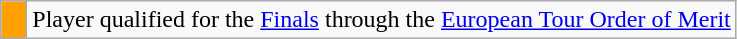<table class="wikitable">
<tr>
<td width=10px bgcolor=#FF9F00></td>
<td>Player qualified for the <a href='#'>Finals</a> through the <a href='#'>European Tour Order of Merit</a></td>
</tr>
</table>
